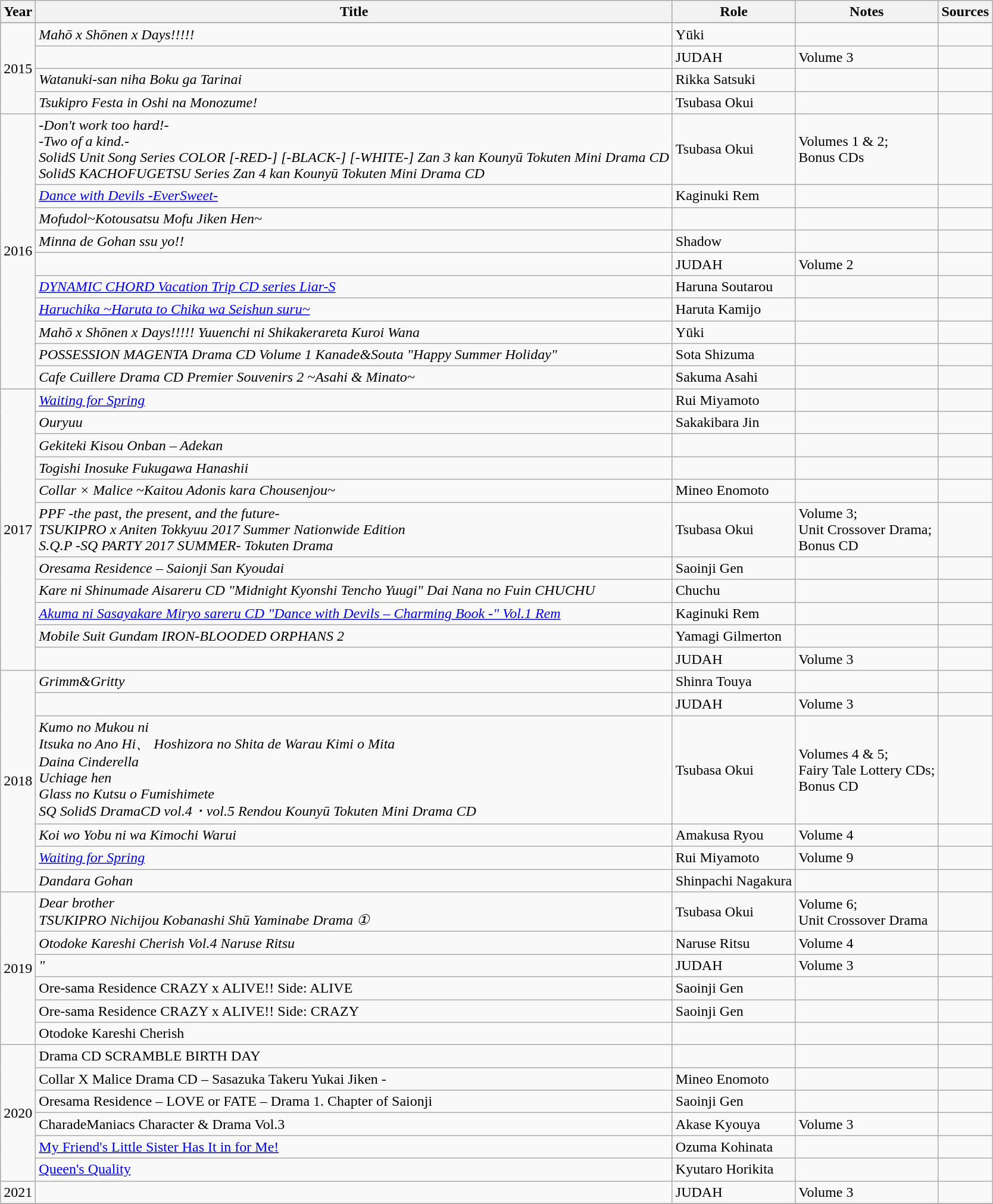<table class="wikitable sortable">
<tr>
<th>Year</th>
<th>Title</th>
<th>Role</th>
<th class="unsortable">Notes</th>
<th class="unsortable">Sources</th>
</tr>
<tr>
</tr>
<tr>
<td rowspan="4">2015</td>
<td><em>Mahō x Shōnen x Days!!!!!</em></td>
<td>Yūki</td>
<td></td>
<td></td>
</tr>
<tr>
<td><em></em></td>
<td>JUDAH</td>
<td>Volume 3</td>
<td></td>
</tr>
<tr>
<td><em>Watanuki-san niha Boku ga Tarinai</em></td>
<td>Rikka Satsuki</td>
<td></td>
<td></td>
</tr>
<tr>
<td><em>Tsukipro Festa in Oshi na Monozume!</em></td>
<td>Tsubasa Okui</td>
<td></td>
<td></td>
</tr>
<tr>
<td rowspan="10">2016</td>
<td><em>-Don't work too hard!-</em><br><em>-Two of a kind.-</em><br><em>SolidS Unit Song Series COLOR [-RED-] [-BLACK-] [-WHITE-] Zan 3 kan Kounyū Tokuten Mini Drama CD</em><br><em>SolidS KACHOFUGETSU Series Zan 4 kan Kounyū Tokuten Mini Drama CD</em></td>
<td>Tsubasa Okui</td>
<td>Volumes 1 & 2;<br> Bonus CDs</td>
<td></td>
</tr>
<tr>
<td><em><a href='#'>Dance with Devils -EverSweet-</a></em></td>
<td>Kaginuki Rem</td>
<td></td>
<td></td>
</tr>
<tr>
<td><em>Mofudol~Kotousatsu Mofu Jiken Hen~</em></td>
<td></td>
<td></td>
<td></td>
</tr>
<tr>
<td><em>Minna de Gohan ssu yo!!</em></td>
<td>Shadow</td>
<td></td>
<td></td>
</tr>
<tr>
<td><em></em></td>
<td>JUDAH</td>
<td>Volume 2</td>
<td></td>
</tr>
<tr>
<td><em><a href='#'>DYNAMIC CHORD Vacation Trip CD series Liar-S</a></em></td>
<td>Haruna Soutarou</td>
<td></td>
<td></td>
</tr>
<tr>
<td><em><a href='#'>Haruchika ~Haruta to Chika wa Seishun suru~</a></em></td>
<td>Haruta Kamijo</td>
<td></td>
<td></td>
</tr>
<tr>
<td><em>Mahō x Shōnen x Days!!!!! Yuuenchi ni Shikakerareta Kuroi Wana</em></td>
<td>Yūki</td>
<td></td>
<td></td>
</tr>
<tr>
<td><em>POSSESSION MAGENTA Drama CD Volume 1 Kanade&Souta "Happy Summer Holiday"</em></td>
<td>Sota Shizuma</td>
<td></td>
<td></td>
</tr>
<tr>
<td><em>Cafe Cuillere Drama CD Premier Souvenirs 2 ~Asahi & Minato~</em></td>
<td>Sakuma Asahi</td>
<td></td>
<td></td>
</tr>
<tr>
<td rowspan="11">2017</td>
<td><em><a href='#'>Waiting for Spring</a></em></td>
<td>Rui Miyamoto</td>
<td></td>
<td></td>
</tr>
<tr>
<td><em>Ouryuu</em></td>
<td>Sakakibara Jin</td>
<td></td>
<td></td>
</tr>
<tr>
<td><em>Gekiteki Kisou Onban – Adekan</em></td>
<td></td>
<td></td>
<td></td>
</tr>
<tr>
<td><em>Togishi Inosuke Fukugawa Hanashii</em></td>
<td></td>
<td></td>
<td></td>
</tr>
<tr>
<td><em>Collar × Malice ~Kaitou Adonis kara Chousenjou~</em></td>
<td>Mineo Enomoto</td>
<td></td>
<td></td>
</tr>
<tr>
<td><em>PPF -the past, the present, and the future-</em><br><em>TSUKIPRO x Aniten Tokkyuu 2017 Summer Nationwide Edition</em><br><em>S.Q.P -SQ PARTY 2017 SUMMER- Tokuten Drama</em></td>
<td>Tsubasa Okui</td>
<td>Volume 3;<br> Unit Crossover Drama;<br> Bonus CD</td>
<td></td>
</tr>
<tr>
<td><em>Oresama Residence – Saionji San Kyoudai</em></td>
<td>Saoinji Gen</td>
<td></td>
<td></td>
</tr>
<tr>
<td><em>Kare ni Shinumade Aisareru CD "Midnight Kyonshi Tencho Yuugi" Dai Nana no Fuin CHUCHU</em></td>
<td>Chuchu</td>
<td></td>
<td></td>
</tr>
<tr>
<td><em><a href='#'>Akuma ni Sasayakare Miryo sareru CD "Dance with Devils – Charming Book -" Vol.1 Rem</a></em></td>
<td>Kaginuki Rem</td>
<td></td>
<td></td>
</tr>
<tr>
<td><em>Mobile Suit Gundam IRON-BLOODED ORPHANS 2</em></td>
<td>Yamagi Gilmerton</td>
<td></td>
<td></td>
</tr>
<tr>
<td></td>
<td>JUDAH</td>
<td>Volume 3</td>
<td></td>
</tr>
<tr>
<td rowspan="6">2018</td>
<td><em>Grimm&Gritty</em></td>
<td>Shinra Touya</td>
<td></td>
<td></td>
</tr>
<tr>
<td><em></em></td>
<td>JUDAH</td>
<td>Volume 3</td>
<td></td>
</tr>
<tr>
<td><em>Kumo no Mukou ni</em><br><em>Itsuka no Ano Hi、 Hoshizora no Shita de Warau Kimi o Mita</em><br><em>Daina Cinderella</em><br><em>Uchiage hen</em><br><em>Glass no Kutsu o Fumishimete</em><br><em>SQ SolidS DramaCD vol.4・vol.5 Rendou Kounyū Tokuten Mini Drama CD</em></td>
<td>Tsubasa Okui</td>
<td>Volumes 4 & 5;<br> Fairy Tale Lottery CDs;<br> Bonus CD</td>
<td></td>
</tr>
<tr>
<td><em>Koi wo Yobu ni wa Kimochi Warui</em></td>
<td>Amakusa Ryou</td>
<td>Volume 4</td>
<td></td>
</tr>
<tr>
<td><em><a href='#'>Waiting for Spring</a></em></td>
<td>Rui Miyamoto</td>
<td>Volume 9</td>
<td></td>
</tr>
<tr>
<td><em>Dandara Gohan</em></td>
<td>Shinpachi Nagakura</td>
<td></td>
<td></td>
</tr>
<tr>
<td rowspan="6">2019</td>
<td><em>Dear brother</em><br><em>TSUKIPRO Nichijou Kobanashi Shū Yaminabe Drama ①</em></td>
<td>Tsubasa Okui</td>
<td>Volume 6;<br> Unit Crossover Drama</td>
<td></td>
</tr>
<tr>
<td><em>Otodoke Kareshi Cherish Vol.4 Naruse Ritsu</em></td>
<td>Naruse Ritsu</td>
<td>Volume 4</td>
<td></td>
</tr>
<tr>
<td><em>"</td>
<td>JUDAH</td>
<td>Volume 3</td>
<td></td>
</tr>
<tr>
<td></em>Ore-sama Residence CRAZY x ALIVE!! Side: ALIVE<em></td>
<td>Saoinji Gen</td>
<td></td>
<td></td>
</tr>
<tr>
<td></em>Ore-sama Residence CRAZY x ALIVE!! Side: CRAZY<em></td>
<td>Saoinji Gen</td>
<td></td>
<td></td>
</tr>
<tr>
<td></em>Otodoke Kareshi Cherish<em></td>
<td></td>
<td></td>
<td></td>
</tr>
<tr>
<td rowspan="6">2020</td>
<td></em>Drama CD SCRAMBLE BIRTH DAY<em></td>
<td></td>
<td></td>
<td></td>
</tr>
<tr>
<td></em>Collar X Malice Drama CD – Sasazuka Takeru Yukai Jiken -<em></td>
<td>Mineo Enomoto</td>
<td></td>
<td></td>
</tr>
<tr>
<td></em>Oresama Residence – LOVE or FATE – Drama 1. Chapter of Saionji<em></td>
<td>Saoinji Gen</td>
<td></td>
<td></td>
</tr>
<tr>
<td></em>CharadeManiacs Character & Drama Vol.3<em></td>
<td>Akase Kyouya</td>
<td>Volume 3</td>
<td></td>
</tr>
<tr>
<td></em><a href='#'>My Friend's Little Sister Has It in for Me!</a><em></td>
<td>Ozuma Kohinata</td>
<td></td>
<td></td>
</tr>
<tr>
<td></em><a href='#'>Queen's Quality</a><em></td>
<td>Kyutaro Horikita</td>
<td></td>
<td></td>
</tr>
<tr>
<td>2021</td>
<td></td>
<td>JUDAH</td>
<td>Volume 3</td>
<td></td>
</tr>
<tr>
</tr>
</table>
